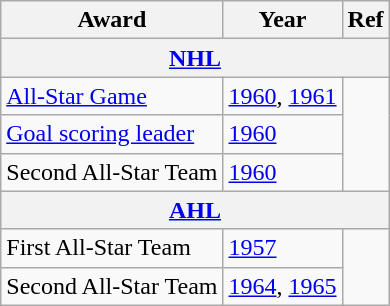<table class="wikitable">
<tr>
<th>Award</th>
<th>Year</th>
<th>Ref</th>
</tr>
<tr>
<th colspan="3"><a href='#'>NHL</a></th>
</tr>
<tr>
<td><a href='#'>All-Star Game</a></td>
<td><a href='#'>1960</a>, <a href='#'>1961</a></td>
<td rowspan="3"></td>
</tr>
<tr>
<td><a href='#'>Goal scoring leader</a></td>
<td><a href='#'>1960</a></td>
</tr>
<tr>
<td>Second All-Star Team</td>
<td><a href='#'>1960</a></td>
</tr>
<tr>
<th colspan="3"><a href='#'>AHL</a></th>
</tr>
<tr>
<td>First All-Star Team</td>
<td><a href='#'>1957</a></td>
<td rowspan="2"></td>
</tr>
<tr>
<td>Second All-Star Team</td>
<td><a href='#'>1964</a>, <a href='#'>1965</a></td>
</tr>
</table>
